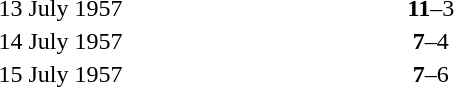<table style="text-align:center" width=500>
<tr>
<th width=30%></th>
<th width=30%></th>
<th width=10%></th>
<th width=30%></th>
<th width=10%></th>
</tr>
<tr>
<td>13 July 1957</td>
<td align="right"><strong></strong></td>
<td><strong>11</strong>–3</td>
<td align="left"></td>
</tr>
<tr>
<td>14 July 1957</td>
<td align="right"><strong></strong></td>
<td><strong>7</strong>–4</td>
<td align="left"></td>
</tr>
<tr>
<td>15 July 1957</td>
<td align="right"><strong></strong></td>
<td><strong>7</strong>–6</td>
<td align="left"></td>
</tr>
</table>
